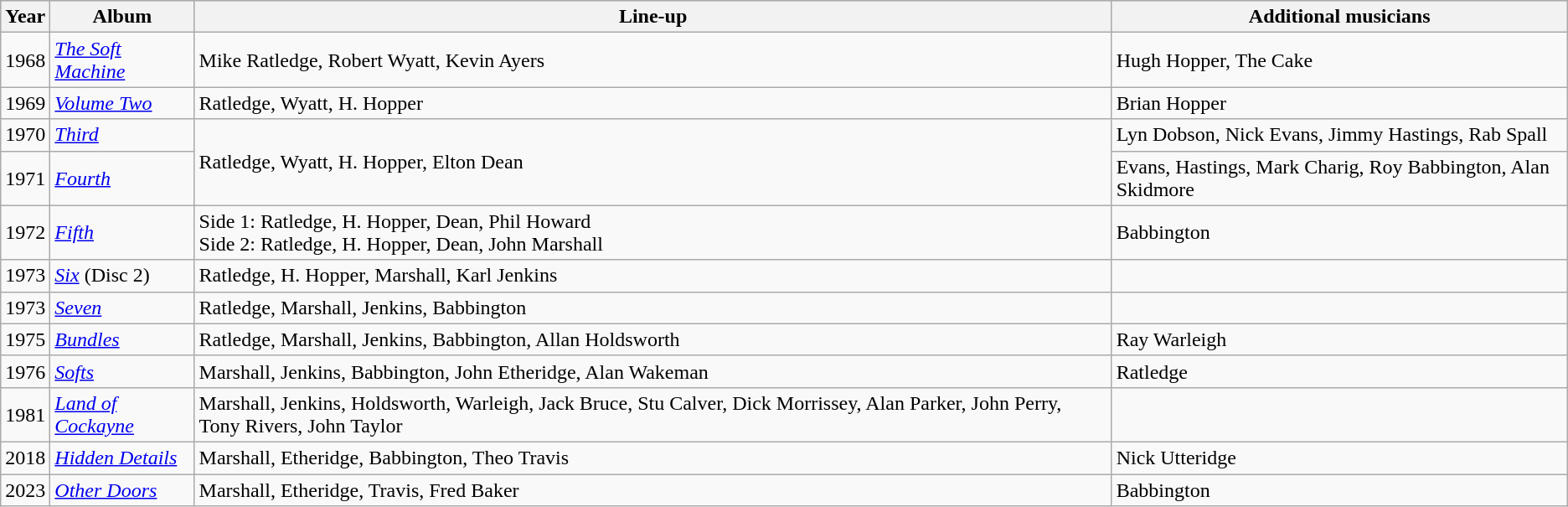<table class="sortable wikitable">
<tr style="background:#c2d2e5; text-align:center;">
<th>Year</th>
<th>Album</th>
<th>Line-up</th>
<th>Additional musicians</th>
</tr>
<tr>
<td>1968</td>
<td><em><a href='#'>The Soft Machine</a></em></td>
<td>Mike Ratledge, Robert Wyatt, Kevin Ayers</td>
<td>Hugh Hopper, The Cake</td>
</tr>
<tr>
<td>1969</td>
<td><em><a href='#'>Volume Two</a></em></td>
<td>Ratledge, Wyatt, H. Hopper</td>
<td>Brian Hopper</td>
</tr>
<tr>
<td>1970</td>
<td><em><a href='#'>Third</a></em></td>
<td rowspan="2">Ratledge, Wyatt, H. Hopper, Elton Dean</td>
<td>Lyn Dobson, Nick Evans, Jimmy Hastings, Rab Spall</td>
</tr>
<tr>
<td>1971</td>
<td><em><a href='#'>Fourth</a></em></td>
<td>Evans, Hastings, Mark Charig, Roy Babbington, Alan Skidmore</td>
</tr>
<tr>
<td>1972</td>
<td><em><a href='#'>Fifth</a></em></td>
<td>Side 1: Ratledge, H. Hopper, Dean, Phil Howard<br>Side 2: Ratledge, H. Hopper, Dean, John Marshall</td>
<td>Babbington</td>
</tr>
<tr>
<td>1973</td>
<td><em><a href='#'>Six</a></em> (Disc 2)</td>
<td>Ratledge, H. Hopper, Marshall, Karl Jenkins</td>
<td></td>
</tr>
<tr>
<td>1973</td>
<td><em><a href='#'>Seven</a></em></td>
<td>Ratledge, Marshall, Jenkins, Babbington</td>
<td></td>
</tr>
<tr>
<td>1975</td>
<td><em><a href='#'>Bundles</a></em></td>
<td>Ratledge, Marshall, Jenkins, Babbington, Allan Holdsworth</td>
<td>Ray Warleigh</td>
</tr>
<tr>
<td>1976</td>
<td><em><a href='#'>Softs</a></em></td>
<td>Marshall, Jenkins, Babbington, John Etheridge, Alan Wakeman</td>
<td>Ratledge</td>
</tr>
<tr>
<td>1981</td>
<td><em><a href='#'>Land of Cockayne</a></em></td>
<td>Marshall, Jenkins, Holdsworth, Warleigh, Jack Bruce, Stu Calver, Dick Morrissey, Alan Parker, John Perry, Tony Rivers, John Taylor</td>
<td></td>
</tr>
<tr>
<td>2018</td>
<td><em><a href='#'>Hidden Details</a></em></td>
<td>Marshall, Etheridge, Babbington, Theo Travis</td>
<td>Nick Utteridge</td>
</tr>
<tr>
<td>2023</td>
<td><em><a href='#'>Other Doors</a></em></td>
<td>Marshall, Etheridge, Travis, Fred Baker</td>
<td>Babbington</td>
</tr>
</table>
